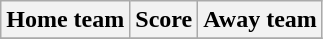<table class="wikitable" style="text-align: center">
<tr>
<th>Home team</th>
<th>Score</th>
<th>Away team</th>
</tr>
<tr>
</tr>
</table>
